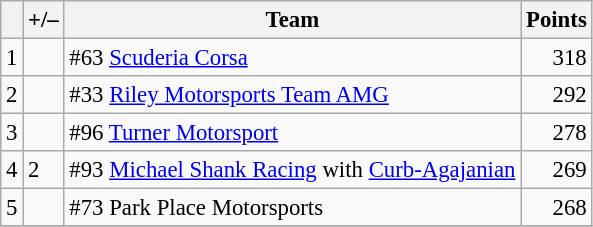<table class="wikitable" style="font-size: 95%;">
<tr>
<th scope="col"></th>
<th scope="col">+/–</th>
<th scope="col">Team</th>
<th scope="col">Points</th>
</tr>
<tr>
<td align=center>1</td>
<td align="left"></td>
<td>  #63 <a href='#'>Scuderia Corsa</a></td>
<td align=right>318</td>
</tr>
<tr>
<td align=center>2</td>
<td align="left"></td>
<td> #33 <a href='#'>Riley Motorsports Team AMG</a></td>
<td align=right>292</td>
</tr>
<tr>
<td align=center>3</td>
<td align="left"></td>
<td> #96 <a href='#'>Turner Motorsport</a></td>
<td align=right>278</td>
</tr>
<tr>
<td align=center>4</td>
<td align="left"> 2</td>
<td>  #93 <a href='#'>Michael Shank Racing</a> with <a href='#'>Curb-Agajanian</a></td>
<td align=right>269</td>
</tr>
<tr>
<td align=center>5</td>
<td align="left"></td>
<td> #73 Park Place Motorsports</td>
<td align=right>268</td>
</tr>
<tr>
</tr>
</table>
